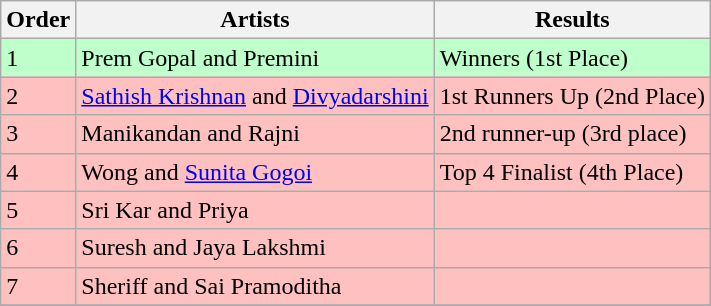<table class="wikitable">
<tr>
<th>Order</th>
<th>Artists</th>
<th>Results</th>
</tr>
<tr>
<td bgcolor="#BFFFCB">1</td>
<td bgcolor="#BFFFCB">Prem Gopal and Premini</td>
<td bgcolor="#BFFFCB">Winners (1st Place)</td>
</tr>
<tr>
<td bgcolor="#FFCOCO">2</td>
<td bgcolor="#FFCOCO"><a href='#'>Sathish Krishnan</a> and <a href='#'>Divyadarshini</a></td>
<td bgcolor="#FFCOCO">1st Runners Up (2nd Place)</td>
</tr>
<tr>
<td bgcolor="#FFC0C0">3</td>
<td bgcolor="#FFC0C0">Manikandan and Rajni</td>
<td bgcolor="#FFC0C0">2nd runner-up (3rd place)</td>
</tr>
<tr>
<td bgcolor="#FFC0C0">4</td>
<td bgcolor="#FFC0C0">Wong and <a href='#'>Sunita Gogoi</a></td>
<td bgcolor="#FFC0C0">Top 4 Finalist (4th Place)</td>
</tr>
<tr>
<td bgcolor="#FFC0C0">5</td>
<td bgcolor="#FFC0C0">Sri Kar and Priya</td>
<td bgcolor="#FFC0C0"></td>
</tr>
<tr>
<td bgcolor="#FFC0C0">6</td>
<td bgcolor="#FFC0C0">Suresh  and Jaya Lakshmi</td>
<td bgcolor="#FFC0C0"></td>
</tr>
<tr>
<td bgcolor="#FFC0C0">7</td>
<td bgcolor="#FFC0C0">Sheriff and Sai Pramoditha</td>
<td bgcolor="#FFC0C0"></td>
</tr>
<tr>
</tr>
</table>
